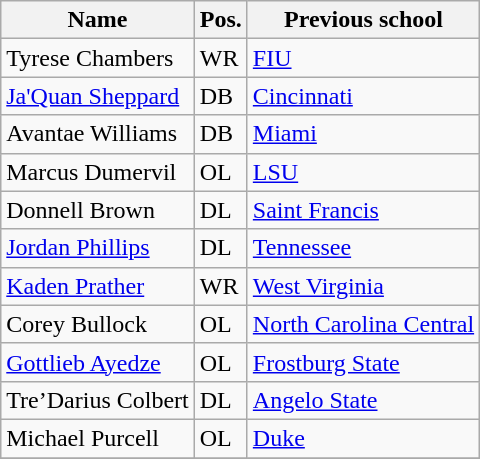<table class="wikitable sortable">
<tr>
<th>Name</th>
<th>Pos.</th>
<th class="unsortable">Previous school</th>
</tr>
<tr>
<td>Tyrese Chambers</td>
<td>WR</td>
<td><a href='#'>FIU</a></td>
</tr>
<tr>
<td><a href='#'>Ja'Quan Sheppard</a></td>
<td>DB</td>
<td><a href='#'>Cincinnati</a></td>
</tr>
<tr>
<td>Avantae Williams</td>
<td>DB</td>
<td><a href='#'>Miami</a></td>
</tr>
<tr>
<td>Marcus Dumervil</td>
<td>OL</td>
<td><a href='#'>LSU</a></td>
</tr>
<tr>
<td>Donnell Brown</td>
<td>DL</td>
<td><a href='#'>Saint Francis</a></td>
</tr>
<tr>
<td><a href='#'>Jordan Phillips</a></td>
<td>DL</td>
<td><a href='#'>Tennessee</a></td>
</tr>
<tr>
<td><a href='#'>Kaden Prather</a></td>
<td>WR</td>
<td><a href='#'>West Virginia</a></td>
</tr>
<tr>
<td>Corey Bullock</td>
<td>OL</td>
<td><a href='#'>North Carolina Central</a></td>
</tr>
<tr>
<td><a href='#'>Gottlieb Ayedze</a></td>
<td>OL</td>
<td><a href='#'>Frostburg State</a></td>
</tr>
<tr>
<td>Tre’Darius Colbert</td>
<td>DL</td>
<td><a href='#'>Angelo State</a></td>
</tr>
<tr>
<td>Michael Purcell</td>
<td>OL</td>
<td><a href='#'>Duke</a></td>
</tr>
<tr>
</tr>
</table>
